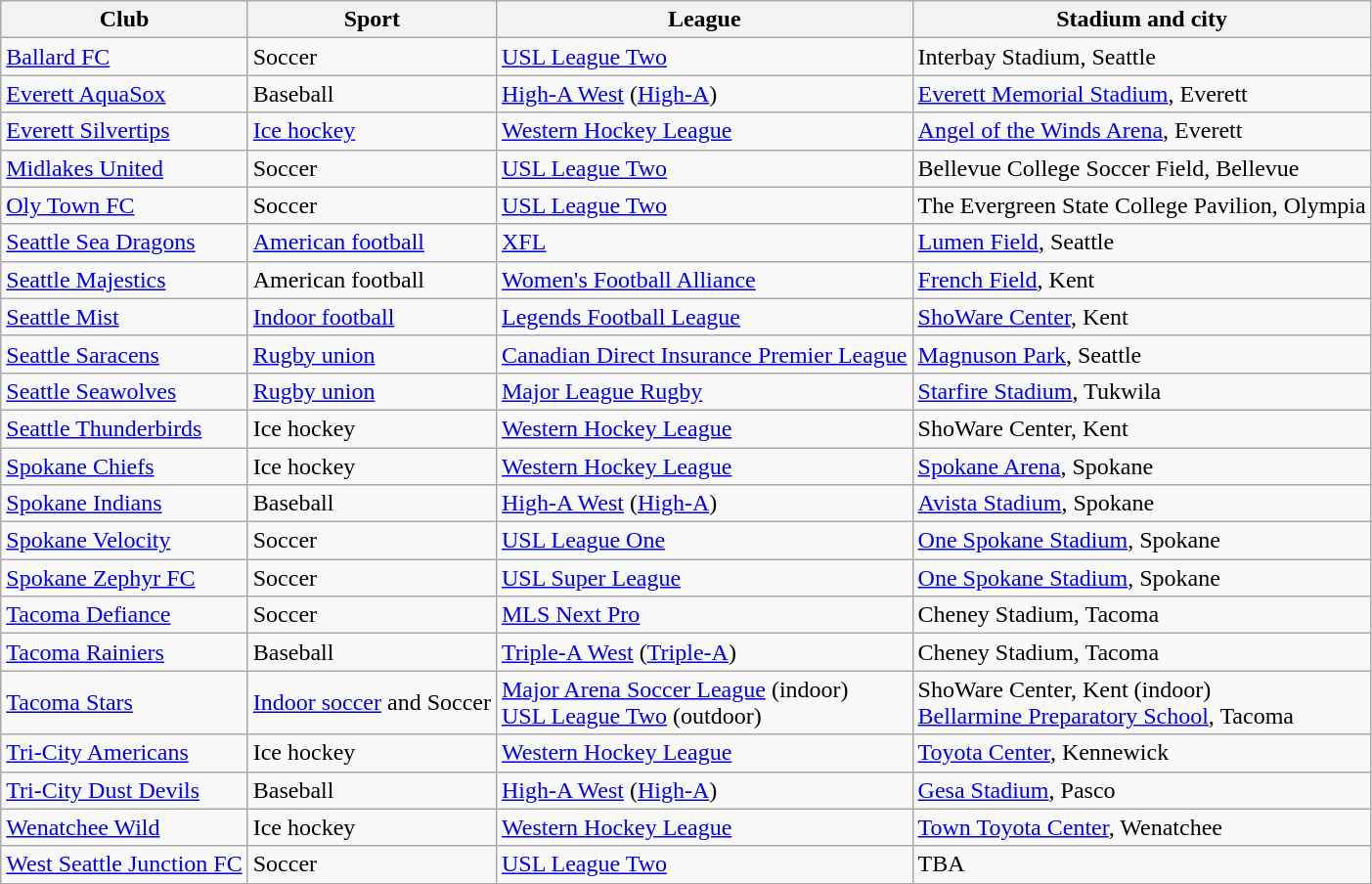<table class="wikitable sortable">
<tr>
<th>Club</th>
<th>Sport</th>
<th>League</th>
<th>Stadium and city</th>
</tr>
<tr>
<td><a href='#'>Ballard FC</a></td>
<td>Soccer</td>
<td><a href='#'>USL League Two</a></td>
<td>Interbay Stadium, Seattle</td>
</tr>
<tr>
<td><a href='#'>Everett AquaSox</a></td>
<td>Baseball</td>
<td><a href='#'>High-A West</a> (<a href='#'>High-A</a>)</td>
<td><a href='#'>Everett Memorial Stadium</a>, Everett</td>
</tr>
<tr>
<td><a href='#'>Everett Silvertips</a></td>
<td><a href='#'>Ice hockey</a></td>
<td><a href='#'>Western Hockey League</a></td>
<td><a href='#'>Angel of the Winds Arena</a>, Everett</td>
</tr>
<tr>
<td><a href='#'>Midlakes United</a></td>
<td>Soccer</td>
<td><a href='#'>USL League Two</a></td>
<td>Bellevue College Soccer Field, Bellevue</td>
</tr>
<tr>
<td><a href='#'>Oly Town FC</a></td>
<td>Soccer</td>
<td><a href='#'>USL League Two</a></td>
<td>The Evergreen State College Pavilion, Olympia</td>
</tr>
<tr>
<td><a href='#'>Seattle Sea Dragons</a></td>
<td><a href='#'>American football</a></td>
<td><a href='#'>XFL</a></td>
<td><a href='#'>Lumen Field</a>, Seattle</td>
</tr>
<tr>
<td><a href='#'>Seattle Majestics</a></td>
<td>American football</td>
<td><a href='#'>Women's Football Alliance</a></td>
<td><a href='#'>French Field</a>, Kent</td>
</tr>
<tr>
<td><a href='#'>Seattle Mist</a></td>
<td><a href='#'>Indoor football</a></td>
<td><a href='#'>Legends Football League</a></td>
<td><a href='#'>ShoWare Center</a>, Kent</td>
</tr>
<tr>
<td><a href='#'>Seattle Saracens</a></td>
<td><a href='#'>Rugby union</a></td>
<td><a href='#'>Canadian Direct Insurance Premier League</a></td>
<td><a href='#'>Magnuson Park</a>, Seattle</td>
</tr>
<tr>
<td><a href='#'>Seattle Seawolves</a></td>
<td><a href='#'>Rugby union</a></td>
<td><a href='#'>Major League Rugby</a></td>
<td><a href='#'>Starfire Stadium</a>, Tukwila</td>
</tr>
<tr>
<td><a href='#'>Seattle Thunderbirds</a></td>
<td>Ice hockey</td>
<td><a href='#'>Western Hockey League</a></td>
<td>ShoWare Center, Kent</td>
</tr>
<tr>
<td><a href='#'>Spokane Chiefs</a></td>
<td>Ice hockey</td>
<td><a href='#'>Western Hockey League</a></td>
<td><a href='#'>Spokane Arena</a>, Spokane</td>
</tr>
<tr>
<td><a href='#'>Spokane Indians</a></td>
<td>Baseball</td>
<td><a href='#'>High-A West</a> (<a href='#'>High-A</a>)</td>
<td><a href='#'>Avista Stadium</a>, Spokane</td>
</tr>
<tr>
<td><a href='#'>Spokane Velocity</a></td>
<td>Soccer</td>
<td><a href='#'>USL League One</a></td>
<td><a href='#'>One Spokane Stadium</a>, Spokane</td>
</tr>
<tr>
<td><a href='#'>Spokane Zephyr FC</a></td>
<td>Soccer</td>
<td><a href='#'>USL Super League</a></td>
<td><a href='#'>One Spokane Stadium</a>, Spokane</td>
</tr>
<tr>
<td><a href='#'>Tacoma Defiance</a></td>
<td>Soccer</td>
<td><a href='#'>MLS Next Pro</a></td>
<td>Cheney Stadium, Tacoma</td>
</tr>
<tr>
<td><a href='#'>Tacoma Rainiers</a></td>
<td>Baseball</td>
<td><a href='#'>Triple-A West</a> (<a href='#'>Triple-A</a>)</td>
<td>Cheney Stadium, Tacoma</td>
</tr>
<tr>
<td><a href='#'>Tacoma Stars</a></td>
<td><a href='#'>Indoor soccer</a> and Soccer</td>
<td><a href='#'>Major Arena Soccer League</a> (indoor)<br><a href='#'>USL League Two</a> (outdoor)</td>
<td>ShoWare Center, Kent (indoor)<br><a href='#'>Bellarmine Preparatory School</a>, Tacoma</td>
</tr>
<tr>
<td><a href='#'>Tri-City Americans</a></td>
<td>Ice hockey</td>
<td><a href='#'>Western Hockey League</a></td>
<td><a href='#'>Toyota Center</a>, Kennewick</td>
</tr>
<tr>
<td><a href='#'>Tri-City Dust Devils</a></td>
<td>Baseball</td>
<td><a href='#'>High-A West</a> (<a href='#'>High-A</a>)</td>
<td><a href='#'>Gesa Stadium</a>, Pasco</td>
</tr>
<tr>
<td><a href='#'>Wenatchee Wild</a></td>
<td>Ice hockey</td>
<td><a href='#'>Western Hockey League</a></td>
<td><a href='#'>Town Toyota Center</a>, Wenatchee</td>
</tr>
<tr>
<td><a href='#'>West Seattle Junction FC</a></td>
<td>Soccer</td>
<td><a href='#'>USL League Two</a></td>
<td>TBA</td>
</tr>
</table>
